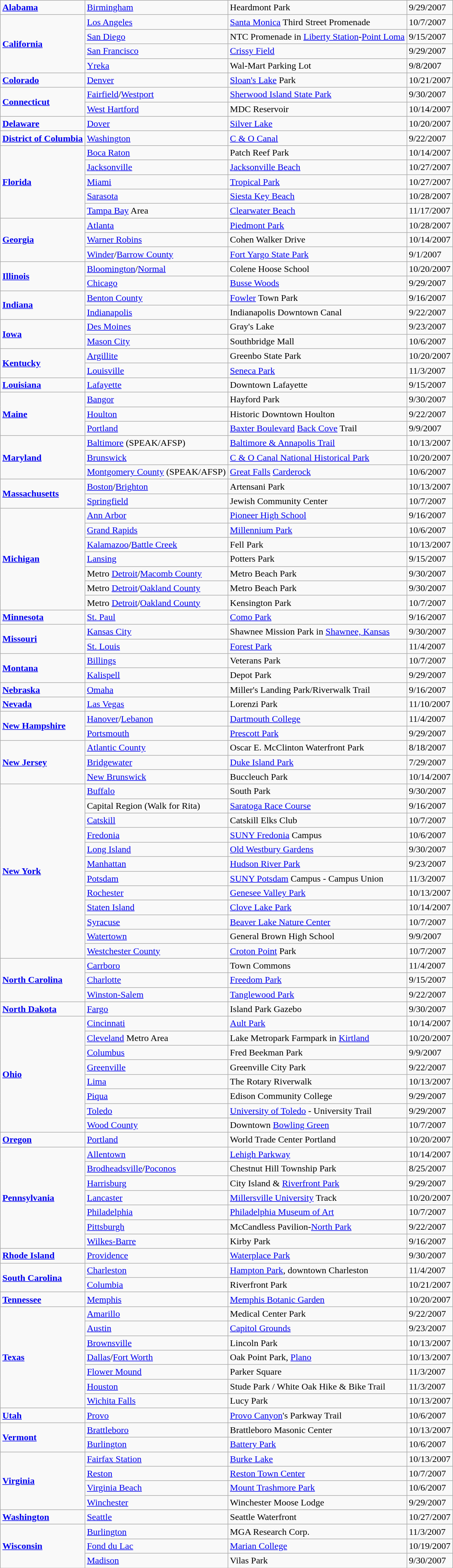<table class="wikitable">
<tr>
<td><strong><a href='#'>Alabama</a></strong></td>
<td><a href='#'>Birmingham</a></td>
<td>Heardmont Park</td>
<td>9/29/2007</td>
</tr>
<tr>
<td rowspan=4><strong><a href='#'>California</a></strong></td>
<td><a href='#'>Los Angeles</a></td>
<td><a href='#'>Santa Monica</a> Third Street Promenade</td>
<td>10/7/2007</td>
</tr>
<tr>
<td><a href='#'>San Diego</a></td>
<td>NTC Promenade in <a href='#'>Liberty Station</a>-<a href='#'>Point Loma</a></td>
<td>9/15/2007</td>
</tr>
<tr>
<td><a href='#'>San Francisco</a></td>
<td><a href='#'>Crissy Field</a></td>
<td>9/29/2007</td>
</tr>
<tr>
<td><a href='#'>Yreka</a></td>
<td>Wal-Mart Parking Lot</td>
<td>9/8/2007</td>
</tr>
<tr>
<td><strong><a href='#'>Colorado</a></strong></td>
<td><a href='#'>Denver</a></td>
<td><a href='#'>Sloan's Lake</a> Park</td>
<td>10/21/2007</td>
</tr>
<tr>
<td rowspan=2><strong><a href='#'>Connecticut</a></strong></td>
<td><a href='#'>Fairfield</a>/<a href='#'>Westport</a></td>
<td><a href='#'>Sherwood Island State Park</a></td>
<td>9/30/2007</td>
</tr>
<tr>
<td><a href='#'>West Hartford</a></td>
<td>MDC Reservoir</td>
<td>10/14/2007</td>
</tr>
<tr>
<td><strong><a href='#'>Delaware</a></strong></td>
<td><a href='#'>Dover</a></td>
<td><a href='#'>Silver Lake</a></td>
<td>10/20/2007</td>
</tr>
<tr>
<td><strong><a href='#'>District of Columbia</a></strong></td>
<td><a href='#'>Washington</a></td>
<td><a href='#'>C & O Canal</a></td>
<td>9/22/2007</td>
</tr>
<tr>
<td rowspan=5><strong><a href='#'>Florida</a></strong></td>
<td><a href='#'>Boca Raton</a></td>
<td>Patch Reef Park</td>
<td>10/14/2007</td>
</tr>
<tr>
<td><a href='#'>Jacksonville</a></td>
<td><a href='#'>Jacksonville Beach</a></td>
<td>10/27/2007</td>
</tr>
<tr>
<td><a href='#'>Miami</a></td>
<td><a href='#'>Tropical Park</a></td>
<td>10/27/2007</td>
</tr>
<tr>
<td><a href='#'>Sarasota</a></td>
<td><a href='#'>Siesta Key Beach</a></td>
<td>10/28/2007</td>
</tr>
<tr>
<td><a href='#'>Tampa Bay</a> Area</td>
<td><a href='#'>Clearwater Beach</a></td>
<td>11/17/2007</td>
</tr>
<tr>
<td rowspan=3><strong><a href='#'>Georgia</a></strong></td>
<td><a href='#'>Atlanta</a></td>
<td><a href='#'>Piedmont Park</a></td>
<td>10/28/2007</td>
</tr>
<tr>
<td><a href='#'>Warner Robins</a></td>
<td>Cohen Walker Drive</td>
<td>10/14/2007</td>
</tr>
<tr>
<td><a href='#'>Winder</a>/<a href='#'>Barrow County</a></td>
<td><a href='#'>Fort Yargo State Park</a></td>
<td>9/1/2007</td>
</tr>
<tr>
<td rowspan=2><strong><a href='#'>Illinois</a></strong></td>
<td><a href='#'>Bloomington</a>/<a href='#'>Normal</a></td>
<td>Colene Hoose School</td>
<td>10/20/2007</td>
</tr>
<tr>
<td><a href='#'>Chicago</a></td>
<td><a href='#'>Busse Woods</a></td>
<td>9/29/2007</td>
</tr>
<tr>
<td rowspan=2><strong><a href='#'>Indiana</a></strong></td>
<td><a href='#'>Benton County</a></td>
<td><a href='#'>Fowler</a> Town Park</td>
<td>9/16/2007</td>
</tr>
<tr>
<td><a href='#'>Indianapolis</a></td>
<td>Indianapolis Downtown Canal</td>
<td>9/22/2007</td>
</tr>
<tr>
<td rowspan=2><strong><a href='#'>Iowa</a></strong></td>
<td><a href='#'>Des Moines</a></td>
<td>Gray's Lake</td>
<td>9/23/2007</td>
</tr>
<tr>
<td><a href='#'>Mason City</a></td>
<td>Southbridge Mall</td>
<td>10/6/2007</td>
</tr>
<tr>
<td rowspan=2><strong><a href='#'>Kentucky</a></strong></td>
<td><a href='#'>Argillite</a></td>
<td>Greenbo State Park</td>
<td>10/20/2007</td>
</tr>
<tr>
<td><a href='#'>Louisville</a></td>
<td><a href='#'>Seneca Park</a></td>
<td>11/3/2007</td>
</tr>
<tr>
<td><strong><a href='#'>Louisiana</a></strong></td>
<td><a href='#'>Lafayette</a></td>
<td>Downtown Lafayette</td>
<td>9/15/2007</td>
</tr>
<tr>
<td rowspan=3><strong><a href='#'>Maine</a></strong></td>
<td><a href='#'>Bangor</a></td>
<td>Hayford Park</td>
<td>9/30/2007</td>
</tr>
<tr>
<td><a href='#'>Houlton</a></td>
<td>Historic Downtown Houlton</td>
<td>9/22/2007</td>
</tr>
<tr>
<td><a href='#'>Portland</a></td>
<td><a href='#'>Baxter Boulevard</a> <a href='#'>Back Cove</a> Trail</td>
<td>9/9/2007</td>
</tr>
<tr>
<td rowspan=3><strong><a href='#'>Maryland</a></strong></td>
<td><a href='#'>Baltimore</a> (SPEAK/AFSP)</td>
<td><a href='#'>Baltimore & Annapolis Trail</a></td>
<td>10/13/2007</td>
</tr>
<tr>
<td><a href='#'>Brunswick</a></td>
<td><a href='#'>C & O Canal National Historical Park</a></td>
<td>10/20/2007</td>
</tr>
<tr>
<td><a href='#'>Montgomery County</a> (SPEAK/AFSP)</td>
<td><a href='#'>Great Falls</a> <a href='#'>Carderock</a></td>
<td>10/6/2007</td>
</tr>
<tr>
<td rowspan=2><strong><a href='#'>Massachusetts</a></strong></td>
<td><a href='#'>Boston</a>/<a href='#'>Brighton</a></td>
<td>Artensani Park</td>
<td>10/13/2007</td>
</tr>
<tr>
<td><a href='#'>Springfield</a></td>
<td>Jewish Community Center</td>
<td>10/7/2007</td>
</tr>
<tr>
<td rowspan=7><strong><a href='#'>Michigan</a></strong></td>
<td><a href='#'>Ann Arbor</a></td>
<td><a href='#'>Pioneer High School</a></td>
<td>9/16/2007</td>
</tr>
<tr>
<td><a href='#'>Grand Rapids</a></td>
<td><a href='#'>Millennium Park</a></td>
<td>10/6/2007</td>
</tr>
<tr>
<td><a href='#'>Kalamazoo</a>/<a href='#'>Battle Creek</a></td>
<td>Fell Park</td>
<td>10/13/2007</td>
</tr>
<tr>
<td><a href='#'>Lansing</a></td>
<td>Potters Park</td>
<td>9/15/2007</td>
</tr>
<tr>
<td>Metro <a href='#'>Detroit</a>/<a href='#'>Macomb County</a></td>
<td>Metro Beach Park</td>
<td>9/30/2007</td>
</tr>
<tr>
<td>Metro <a href='#'>Detroit</a>/<a href='#'>Oakland County</a></td>
<td>Metro Beach Park</td>
<td>9/30/2007</td>
</tr>
<tr>
<td>Metro <a href='#'>Detroit</a>/<a href='#'>Oakland County</a></td>
<td>Kensington Park</td>
<td>10/7/2007</td>
</tr>
<tr>
<td><strong><a href='#'>Minnesota</a></strong></td>
<td><a href='#'>St. Paul</a></td>
<td><a href='#'>Como Park</a></td>
<td>9/16/2007</td>
</tr>
<tr>
<td rowspan=2><strong><a href='#'>Missouri</a></strong></td>
<td><a href='#'>Kansas City</a></td>
<td>Shawnee Mission Park in <a href='#'>Shawnee, Kansas</a></td>
<td>9/30/2007</td>
</tr>
<tr>
<td><a href='#'>St. Louis</a></td>
<td><a href='#'>Forest Park</a></td>
<td>11/4/2007</td>
</tr>
<tr>
<td rowspan=2><strong><a href='#'>Montana</a></strong></td>
<td><a href='#'>Billings</a></td>
<td>Veterans Park</td>
<td>10/7/2007</td>
</tr>
<tr>
<td><a href='#'>Kalispell</a></td>
<td>Depot Park</td>
<td>9/29/2007</td>
</tr>
<tr>
<td><strong><a href='#'>Nebraska</a></strong></td>
<td><a href='#'>Omaha</a></td>
<td>Miller's Landing Park/Riverwalk Trail</td>
<td>9/16/2007</td>
</tr>
<tr>
<td><strong><a href='#'>Nevada</a></strong></td>
<td><a href='#'>Las Vegas</a></td>
<td>Lorenzi Park</td>
<td>11/10/2007</td>
</tr>
<tr>
<td rowspan=2><strong><a href='#'>New Hampshire</a></strong></td>
<td><a href='#'>Hanover</a>/<a href='#'>Lebanon</a></td>
<td><a href='#'>Dartmouth College</a></td>
<td>11/4/2007</td>
</tr>
<tr>
<td><a href='#'>Portsmouth</a></td>
<td><a href='#'>Prescott Park</a></td>
<td>9/29/2007</td>
</tr>
<tr>
<td rowspan=3><strong><a href='#'>New Jersey</a></strong></td>
<td><a href='#'>Atlantic County</a></td>
<td>Oscar E. McClinton Waterfront Park</td>
<td>8/18/2007</td>
</tr>
<tr>
<td><a href='#'>Bridgewater</a></td>
<td><a href='#'>Duke Island Park</a></td>
<td>7/29/2007</td>
</tr>
<tr>
<td><a href='#'>New Brunswick</a></td>
<td>Buccleuch Park</td>
<td>10/14/2007</td>
</tr>
<tr>
<td rowspan=12><strong><a href='#'>New York</a></strong></td>
<td><a href='#'>Buffalo</a></td>
<td>South Park</td>
<td>9/30/2007</td>
</tr>
<tr>
<td>Capital Region (Walk for Rita)</td>
<td><a href='#'>Saratoga Race Course</a></td>
<td>9/16/2007</td>
</tr>
<tr>
<td><a href='#'>Catskill</a></td>
<td>Catskill Elks Club</td>
<td>10/7/2007</td>
</tr>
<tr>
<td><a href='#'>Fredonia</a></td>
<td><a href='#'>SUNY Fredonia</a> Campus</td>
<td>10/6/2007</td>
</tr>
<tr>
<td><a href='#'>Long Island</a></td>
<td><a href='#'>Old Westbury Gardens</a></td>
<td>9/30/2007</td>
</tr>
<tr>
<td><a href='#'>Manhattan</a></td>
<td><a href='#'>Hudson River Park</a></td>
<td>9/23/2007</td>
</tr>
<tr>
<td><a href='#'>Potsdam</a></td>
<td><a href='#'>SUNY Potsdam</a> Campus - Campus Union</td>
<td>11/3/2007</td>
</tr>
<tr>
<td><a href='#'>Rochester</a></td>
<td><a href='#'>Genesee Valley Park</a></td>
<td>10/13/2007</td>
</tr>
<tr>
<td><a href='#'>Staten Island</a></td>
<td><a href='#'>Clove Lake Park</a></td>
<td>10/14/2007</td>
</tr>
<tr>
<td><a href='#'>Syracuse</a></td>
<td><a href='#'>Beaver Lake Nature Center</a></td>
<td>10/7/2007</td>
</tr>
<tr>
<td><a href='#'>Watertown</a></td>
<td>General Brown High School</td>
<td>9/9/2007</td>
</tr>
<tr>
<td><a href='#'>Westchester County</a></td>
<td><a href='#'>Croton Point</a> Park</td>
<td>10/7/2007</td>
</tr>
<tr>
<td rowspan=3><strong><a href='#'>North Carolina</a></strong></td>
<td><a href='#'>Carrboro</a></td>
<td>Town Commons</td>
<td>11/4/2007</td>
</tr>
<tr>
<td><a href='#'>Charlotte</a></td>
<td><a href='#'>Freedom Park</a></td>
<td>9/15/2007</td>
</tr>
<tr>
<td><a href='#'>Winston-Salem</a></td>
<td><a href='#'>Tanglewood Park</a></td>
<td>9/22/2007</td>
</tr>
<tr>
<td><strong><a href='#'>North Dakota</a></strong></td>
<td><a href='#'>Fargo</a></td>
<td>Island Park Gazebo</td>
<td>9/30/2007</td>
</tr>
<tr>
<td rowspan=8><strong><a href='#'>Ohio</a></strong></td>
<td><a href='#'>Cincinnati</a></td>
<td><a href='#'>Ault Park</a></td>
<td>10/14/2007</td>
</tr>
<tr>
<td><a href='#'>Cleveland</a> Metro Area</td>
<td>Lake Metropark Farmpark in <a href='#'>Kirtland</a></td>
<td>10/20/2007</td>
</tr>
<tr>
<td><a href='#'>Columbus</a></td>
<td>Fred Beekman Park</td>
<td>9/9/2007</td>
</tr>
<tr>
<td><a href='#'>Greenville</a></td>
<td>Greenville City Park</td>
<td>9/22/2007</td>
</tr>
<tr>
<td><a href='#'>Lima</a></td>
<td>The Rotary Riverwalk</td>
<td>10/13/2007</td>
</tr>
<tr>
<td><a href='#'>Piqua</a></td>
<td>Edison Community College</td>
<td>9/29/2007</td>
</tr>
<tr>
<td><a href='#'>Toledo</a></td>
<td><a href='#'>University of Toledo</a> - University Trail</td>
<td>9/29/2007</td>
</tr>
<tr>
<td><a href='#'>Wood County</a></td>
<td>Downtown <a href='#'>Bowling Green</a></td>
<td>10/7/2007</td>
</tr>
<tr>
<td><strong><a href='#'>Oregon</a></strong></td>
<td><a href='#'>Portland</a></td>
<td>World Trade Center Portland</td>
<td>10/20/2007</td>
</tr>
<tr>
<td rowspan=7><strong><a href='#'>Pennsylvania</a></strong></td>
<td><a href='#'>Allentown</a></td>
<td><a href='#'>Lehigh Parkway</a></td>
<td>10/14/2007</td>
</tr>
<tr>
<td><a href='#'>Brodheadsville</a>/<a href='#'>Poconos</a></td>
<td>Chestnut Hill Township Park</td>
<td>8/25/2007</td>
</tr>
<tr>
<td><a href='#'>Harrisburg</a></td>
<td>City Island & <a href='#'>Riverfront Park</a></td>
<td>9/29/2007</td>
</tr>
<tr>
<td><a href='#'>Lancaster</a></td>
<td><a href='#'>Millersville University</a> Track</td>
<td>10/20/2007</td>
</tr>
<tr>
<td><a href='#'>Philadelphia</a></td>
<td><a href='#'>Philadelphia Museum of Art</a></td>
<td>10/7/2007</td>
</tr>
<tr>
<td><a href='#'>Pittsburgh</a></td>
<td>McCandless Pavilion-<a href='#'>North Park</a></td>
<td>9/22/2007</td>
</tr>
<tr>
<td><a href='#'>Wilkes-Barre</a></td>
<td>Kirby Park</td>
<td>9/16/2007</td>
</tr>
<tr>
<td><strong><a href='#'>Rhode Island</a></strong></td>
<td><a href='#'>Providence</a></td>
<td><a href='#'>Waterplace Park</a></td>
<td>9/30/2007</td>
</tr>
<tr>
<td rowspan=2><strong><a href='#'>South Carolina</a></strong></td>
<td><a href='#'>Charleston</a></td>
<td><a href='#'>Hampton Park</a>, downtown Charleston</td>
<td>11/4/2007</td>
</tr>
<tr>
<td><a href='#'>Columbia</a></td>
<td>Riverfront Park</td>
<td>10/21/2007</td>
</tr>
<tr>
<td><strong><a href='#'>Tennessee</a></strong></td>
<td><a href='#'>Memphis</a></td>
<td><a href='#'>Memphis Botanic Garden</a></td>
<td>10/20/2007</td>
</tr>
<tr>
<td rowspan=7><strong><a href='#'>Texas</a></strong></td>
<td><a href='#'>Amarillo</a></td>
<td>Medical Center Park</td>
<td>9/22/2007</td>
</tr>
<tr>
<td><a href='#'>Austin</a></td>
<td><a href='#'>Capitol Grounds</a></td>
<td>9/23/2007</td>
</tr>
<tr>
<td><a href='#'>Brownsville</a></td>
<td>Lincoln Park</td>
<td>10/13/2007</td>
</tr>
<tr>
<td><a href='#'>Dallas</a>/<a href='#'>Fort Worth</a></td>
<td>Oak Point Park, <a href='#'>Plano</a></td>
<td>10/13/2007</td>
</tr>
<tr>
<td><a href='#'>Flower Mound</a></td>
<td>Parker Square</td>
<td>11/3/2007</td>
</tr>
<tr>
<td><a href='#'>Houston</a></td>
<td>Stude Park / White Oak Hike & Bike Trail</td>
<td>11/3/2007</td>
</tr>
<tr>
<td><a href='#'>Wichita Falls</a></td>
<td>Lucy Park</td>
<td>10/13/2007</td>
</tr>
<tr>
<td><strong><a href='#'>Utah</a></strong></td>
<td><a href='#'>Provo</a></td>
<td><a href='#'>Provo Canyon</a>'s Parkway Trail</td>
<td>10/6/2007</td>
</tr>
<tr>
<td rowspan=2><strong><a href='#'>Vermont</a></strong></td>
<td><a href='#'>Brattleboro</a></td>
<td>Brattleboro Masonic Center</td>
<td>10/13/2007</td>
</tr>
<tr>
<td><a href='#'>Burlington</a></td>
<td><a href='#'>Battery Park</a></td>
<td>10/6/2007</td>
</tr>
<tr>
<td rowspan=4><strong><a href='#'>Virginia</a></strong></td>
<td><a href='#'>Fairfax Station</a></td>
<td><a href='#'>Burke Lake</a></td>
<td>10/13/2007</td>
</tr>
<tr>
<td><a href='#'>Reston</a></td>
<td><a href='#'>Reston Town Center</a></td>
<td>10/7/2007</td>
</tr>
<tr>
<td><a href='#'>Virginia Beach</a></td>
<td><a href='#'>Mount Trashmore Park</a></td>
<td>10/6/2007</td>
</tr>
<tr>
<td><a href='#'>Winchester</a></td>
<td>Winchester Moose Lodge</td>
<td>9/29/2007</td>
</tr>
<tr>
<td><strong><a href='#'>Washington</a></strong></td>
<td><a href='#'>Seattle</a></td>
<td>Seattle Waterfront</td>
<td>10/27/2007</td>
</tr>
<tr>
<td rowspan=3><strong><a href='#'>Wisconsin</a></strong></td>
<td><a href='#'>Burlington</a></td>
<td>MGA Research Corp.</td>
<td>11/3/2007</td>
</tr>
<tr>
<td><a href='#'>Fond du Lac</a></td>
<td><a href='#'>Marian College</a></td>
<td>10/19/2007</td>
</tr>
<tr>
<td><a href='#'>Madison</a></td>
<td>Vilas Park</td>
<td>9/30/2007</td>
</tr>
</table>
